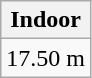<table class="wikitable" border="1" align="upright">
<tr>
<th>Indoor</th>
</tr>
<tr>
<td>17.50 m</td>
</tr>
</table>
